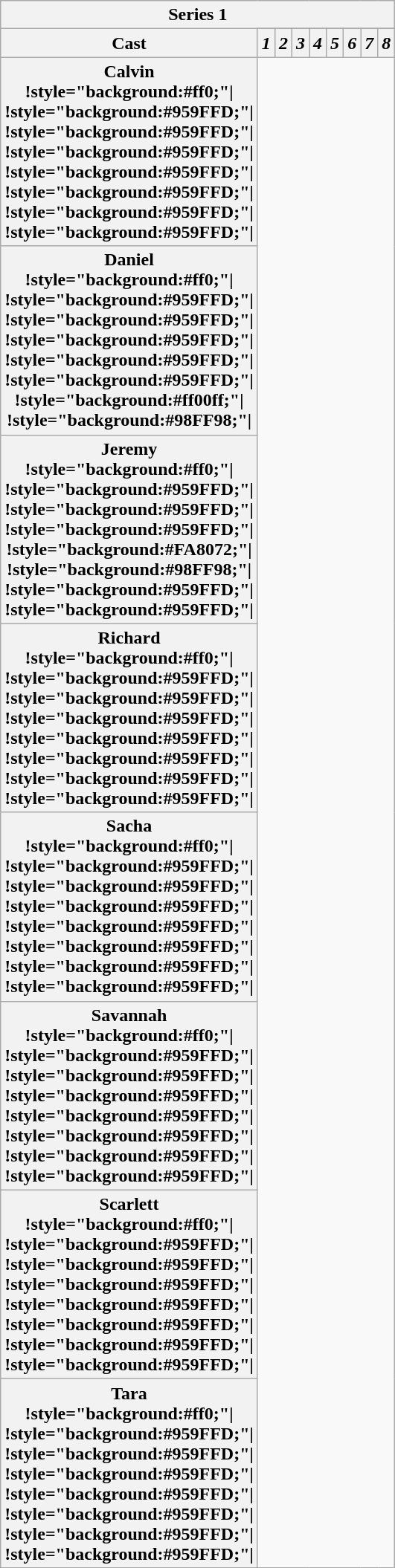<table class="wikitable" style="text-align:center; width:12%;">
<tr>
<th colspan="9" style="text-align:center;">Series 1</th>
</tr>
<tr>
<th rowspan="2" style="width:12%;">Cast</th>
</tr>
<tr>
<th style="text-align:center; width:11%;"><em>1</em></th>
<th style="text-align:center; width:11%;"><em>2</em></th>
<th style="text-align:center; width:11%;"><em>3</em></th>
<th style="text-align:center; width:11%;"><em>4</em></th>
<th style="text-align:center; width:11%;"><em>5</em></th>
<th style="text-align:center; width:11%;"><em>6</em></th>
<th style="text-align:center; width:11%;"><em>7</em></th>
<th style="text-align:center; width:11%;"><em>8</em></th>
</tr>
<tr>
<th>Calvin<br>!style="background:#ff0;"|
!style="background:#959FFD;"|
!style="background:#959FFD;"|
!style="background:#959FFD;"|
!style="background:#959FFD;"|
!style="background:#959FFD;"|
!style="background:#959FFD;"|
!style="background:#959FFD;"|</th>
</tr>
<tr>
<th>Daniel<br>!style="background:#ff0;"|
!style="background:#959FFD;"|
!style="background:#959FFD;"|
!style="background:#959FFD;"|
!style="background:#959FFD;"|
!style="background:#959FFD;"|
!style="background:#ff00ff;"|
!style="background:#98FF98;"|</th>
</tr>
<tr>
<th>Jeremy<br>!style="background:#ff0;"|
!style="background:#959FFD;"|
!style="background:#959FFD;"|
!style="background:#959FFD;"|
!style="background:#FA8072;"|
!style="background:#98FF98;"|
!style="background:#959FFD;"|
!style="background:#959FFD;"|</th>
</tr>
<tr>
<th>Richard<br>!style="background:#ff0;"|
!style="background:#959FFD;"|
!style="background:#959FFD;"|
!style="background:#959FFD;"|
!style="background:#959FFD;"|
!style="background:#959FFD;"|
!style="background:#959FFD;"|
!style="background:#959FFD;"|</th>
</tr>
<tr>
<th>Sacha<br>!style="background:#ff0;"|
!style="background:#959FFD;"|
!style="background:#959FFD;"|
!style="background:#959FFD;"|
!style="background:#959FFD;"|
!style="background:#959FFD;"|
!style="background:#959FFD;"|
!style="background:#959FFD;"|</th>
</tr>
<tr>
<th>Savannah<br>!style="background:#ff0;"|
!style="background:#959FFD;"|
!style="background:#959FFD;"|
!style="background:#959FFD;"|
!style="background:#959FFD;"|
!style="background:#959FFD;"|
!style="background:#959FFD;"|
!style="background:#959FFD;"|</th>
</tr>
<tr>
<th>Scarlett<br>!style="background:#ff0;"|
!style="background:#959FFD;"|
!style="background:#959FFD;"|
!style="background:#959FFD;"|
!style="background:#959FFD;"|
!style="background:#959FFD;"|
!style="background:#959FFD;"|
!style="background:#959FFD;"|</th>
</tr>
<tr>
<th>Tara<br>!style="background:#ff0;"|
!style="background:#959FFD;"|
!style="background:#959FFD;"|
!style="background:#959FFD;"|
!style="background:#959FFD;"|
!style="background:#959FFD;"|
!style="background:#959FFD;"|
!style="background:#959FFD;"|</th>
</tr>
<tr>
</tr>
</table>
